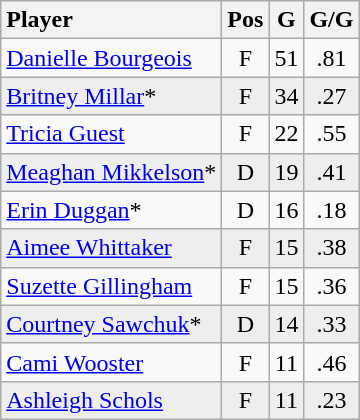<table class="wikitable" style="text-align:center;">
<tr>
<th style="text-align:left;">Player</th>
<th>Pos</th>
<th>G</th>
<th>G/G</th>
</tr>
<tr>
<td style="text-align:left;"><a href='#'>Danielle Bourgeois</a></td>
<td>F</td>
<td>51</td>
<td>.81</td>
</tr>
<tr style="background:#eee;">
<td style="text-align:left;"><a href='#'>Britney Millar</a>*</td>
<td>F</td>
<td>34</td>
<td>.27</td>
</tr>
<tr>
<td style="text-align:left;"><a href='#'>Tricia Guest</a></td>
<td>F</td>
<td>22</td>
<td>.55</td>
</tr>
<tr style="background:#eee;">
<td style="text-align:left;"><a href='#'>Meaghan Mikkelson</a>*</td>
<td>D</td>
<td>19</td>
<td>.41</td>
</tr>
<tr>
<td style="text-align:left;"><a href='#'>Erin Duggan</a>*</td>
<td>D</td>
<td>16</td>
<td>.18</td>
</tr>
<tr style="background:#eee;">
<td style="text-align:left;"><a href='#'>Aimee Whittaker</a></td>
<td>F</td>
<td>15</td>
<td>.38</td>
</tr>
<tr>
<td style="text-align:left;"><a href='#'>Suzette Gillingham</a></td>
<td>F</td>
<td>15</td>
<td>.36</td>
</tr>
<tr style="background:#eee;">
<td style="text-align:left;"><a href='#'>Courtney Sawchuk</a>*</td>
<td>D</td>
<td>14</td>
<td>.33</td>
</tr>
<tr>
<td style="text-align:left;"><a href='#'>Cami Wooster</a></td>
<td>F</td>
<td>11</td>
<td>.46</td>
</tr>
<tr style="background:#eee;">
<td style="text-align:left;"><a href='#'>Ashleigh Schols</a></td>
<td>F</td>
<td>11</td>
<td>.23</td>
</tr>
</table>
